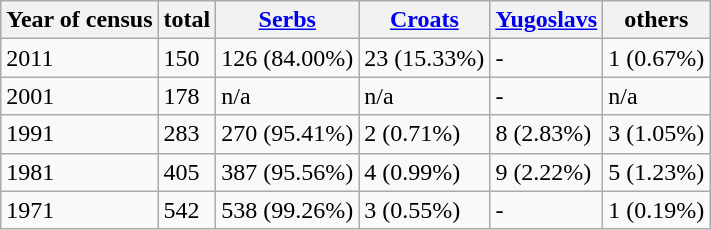<table class="wikitable">
<tr>
<th>Year of census</th>
<th>total</th>
<th><a href='#'>Serbs</a></th>
<th><a href='#'>Croats</a></th>
<th><a href='#'>Yugoslavs</a></th>
<th>others</th>
</tr>
<tr>
<td>2011</td>
<td>150</td>
<td>126 (84.00%)</td>
<td>23 (15.33%)</td>
<td>-</td>
<td>1 (0.67%)</td>
</tr>
<tr>
<td>2001</td>
<td>178</td>
<td>n/a</td>
<td>n/a</td>
<td>-</td>
<td>n/a</td>
</tr>
<tr>
<td>1991</td>
<td>283</td>
<td>270 (95.41%)</td>
<td>2 (0.71%)</td>
<td>8 (2.83%)</td>
<td>3 (1.05%)</td>
</tr>
<tr>
<td>1981</td>
<td>405</td>
<td>387 (95.56%)</td>
<td>4 (0.99%)</td>
<td>9 (2.22%)</td>
<td>5 (1.23%)</td>
</tr>
<tr>
<td>1971</td>
<td>542</td>
<td>538 (99.26%)</td>
<td>3 (0.55%)</td>
<td>-</td>
<td>1 (0.19%)</td>
</tr>
</table>
